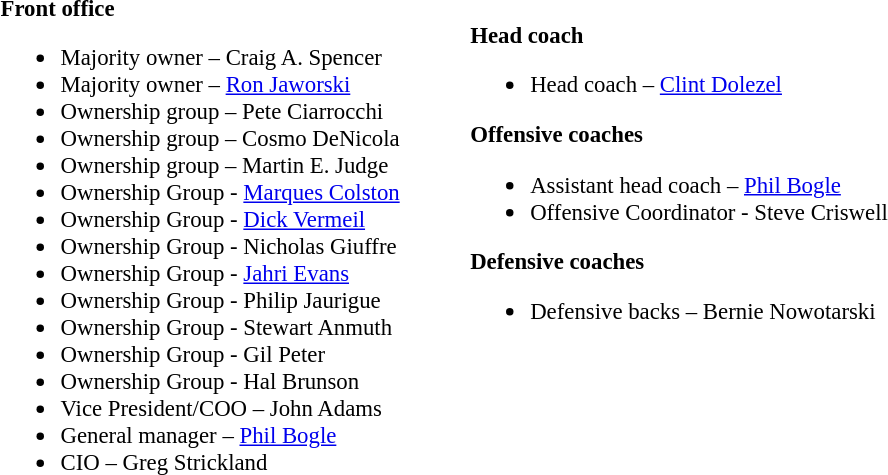<table class="toccolours" style="text-align: left;">
<tr>
<td colspan=7 align="right"></td>
</tr>
<tr>
<td valign="top"></td>
<td style="font-size: 95%;" valign="top"><strong>Front office</strong><br><ul><li>Majority owner – Craig A. Spencer</li><li>Majority owner – <a href='#'>Ron Jaworski</a></li><li>Ownership group – Pete Ciarrocchi</li><li>Ownership group – Cosmo DeNicola</li><li>Ownership group – Martin E. Judge</li><li>Ownership Group - <a href='#'>Marques Colston</a></li><li>Ownership Group - <a href='#'>Dick Vermeil</a></li><li>Ownership Group - Nicholas Giuffre</li><li>Ownership Group - <a href='#'>Jahri Evans</a></li><li>Ownership Group - Philip Jaurigue</li><li>Ownership Group - Stewart Anmuth</li><li>Ownership Group - Gil Peter</li><li>Ownership Group - Hal Brunson</li><li>Vice President/COO – John Adams</li><li>General manager – <a href='#'>Phil Bogle</a></li><li>CIO – Greg Strickland</li></ul></td>
<td width="35"> </td>
<td valign="top"></td>
<td style="font-size: 95%;" valign="top"><br><strong>Head coach</strong><ul><li>Head coach – <a href='#'>Clint Dolezel</a></li></ul><strong>Offensive coaches</strong><ul><li>Assistant head coach – <a href='#'>Phil Bogle</a></li><li>Offensive Coordinator - Steve Criswell</li></ul><strong>Defensive coaches</strong><ul><li>Defensive backs – Bernie Nowotarski</li></ul></td>
</tr>
</table>
